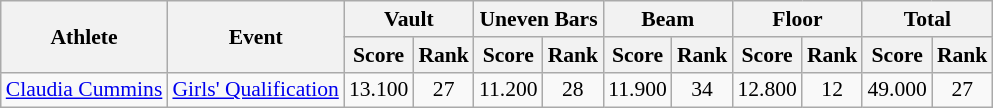<table class="wikitable" border="1" style="font-size:90%">
<tr>
<th rowspan=2>Athlete</th>
<th rowspan=2>Event</th>
<th colspan=2>Vault</th>
<th colspan=2>Uneven Bars</th>
<th colspan=2>Beam</th>
<th colspan=2>Floor</th>
<th colspan=2>Total</th>
</tr>
<tr>
<th>Score</th>
<th>Rank</th>
<th>Score</th>
<th>Rank</th>
<th>Score</th>
<th>Rank</th>
<th>Score</th>
<th>Rank</th>
<th>Score</th>
<th>Rank</th>
</tr>
<tr>
<td rowspan=1><a href='#'>Claudia Cummins</a></td>
<td><a href='#'>Girls' Qualification</a></td>
<td align=center>13.100</td>
<td align=center>27</td>
<td align=center>11.200</td>
<td align=center>28</td>
<td align=center>11.900</td>
<td align=center>34</td>
<td align=center>12.800</td>
<td align=center>12</td>
<td align=center>49.000</td>
<td align=center>27</td>
</tr>
</table>
